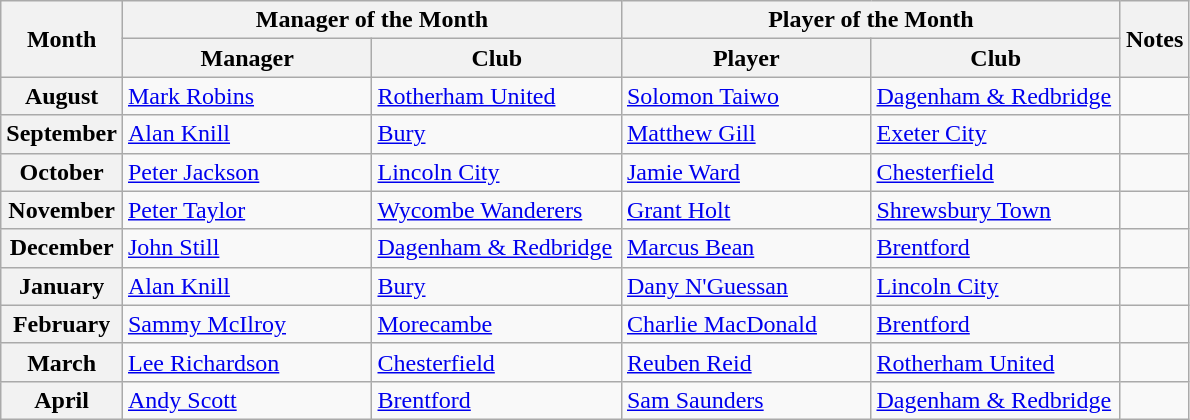<table class="wikitable">
<tr>
<th rowspan="2">Month</th>
<th colspan="2">Manager of the Month</th>
<th colspan="2">Player of the Month</th>
<th rowspan="2">Notes</th>
</tr>
<tr>
<th width=21%>Manager</th>
<th width=21%>Club</th>
<th width=21%>Player</th>
<th width=21%>Club</th>
</tr>
<tr>
<th>August</th>
<td><a href='#'>Mark Robins</a></td>
<td><a href='#'>Rotherham United</a></td>
<td><a href='#'>Solomon Taiwo</a></td>
<td><a href='#'>Dagenham & Redbridge</a></td>
<td style="text-align:center;"></td>
</tr>
<tr>
<th>September</th>
<td><a href='#'>Alan Knill</a></td>
<td><a href='#'>Bury</a></td>
<td><a href='#'>Matthew Gill</a></td>
<td><a href='#'>Exeter City</a></td>
<td style="text-align:center;"></td>
</tr>
<tr>
<th>October</th>
<td><a href='#'>Peter Jackson</a></td>
<td><a href='#'>Lincoln City</a></td>
<td><a href='#'>Jamie Ward</a></td>
<td><a href='#'>Chesterfield</a></td>
<td style="text-align:center;"></td>
</tr>
<tr>
<th>November</th>
<td><a href='#'>Peter Taylor</a></td>
<td><a href='#'>Wycombe Wanderers</a></td>
<td><a href='#'>Grant Holt</a></td>
<td><a href='#'>Shrewsbury Town</a></td>
<td style="text-align:center;"></td>
</tr>
<tr>
<th>December</th>
<td><a href='#'>John Still</a></td>
<td><a href='#'>Dagenham & Redbridge</a></td>
<td><a href='#'>Marcus Bean</a></td>
<td><a href='#'>Brentford</a></td>
<td></td>
</tr>
<tr>
<th>January</th>
<td><a href='#'>Alan Knill</a></td>
<td><a href='#'>Bury</a></td>
<td><a href='#'>Dany N'Guessan</a></td>
<td><a href='#'>Lincoln City</a></td>
<td></td>
</tr>
<tr>
<th>February</th>
<td><a href='#'>Sammy McIlroy</a></td>
<td><a href='#'>Morecambe</a></td>
<td><a href='#'>Charlie MacDonald</a></td>
<td><a href='#'>Brentford</a></td>
<td></td>
</tr>
<tr>
<th>March</th>
<td><a href='#'>Lee Richardson</a></td>
<td><a href='#'>Chesterfield</a></td>
<td><a href='#'>Reuben Reid</a></td>
<td><a href='#'>Rotherham United</a></td>
<td></td>
</tr>
<tr>
<th>April</th>
<td><a href='#'>Andy Scott</a></td>
<td><a href='#'>Brentford</a></td>
<td><a href='#'>Sam Saunders</a></td>
<td><a href='#'>Dagenham & Redbridge</a></td>
<td></td>
</tr>
</table>
